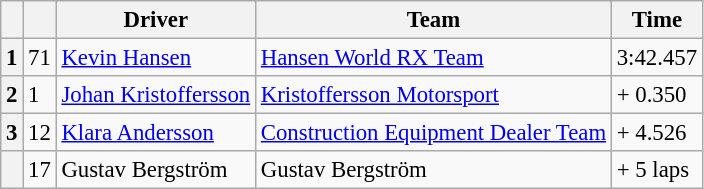<table class="wikitable" style="font-size:95%">
<tr>
<th></th>
<th></th>
<th>Driver</th>
<th>Team</th>
<th>Time</th>
</tr>
<tr>
<th>1</th>
<td>71</td>
<td> <a href='#'>Kevin Hansen</a></td>
<td><a href='#'>Hansen World RX Team</a></td>
<td>3:42.457</td>
</tr>
<tr>
<th>2</th>
<td>1</td>
<td> <a href='#'>Johan Kristoffersson</a></td>
<td><a href='#'>Kristoffersson Motorsport</a></td>
<td>+ 0.350</td>
</tr>
<tr>
<th>3</th>
<td>12</td>
<td> <a href='#'>Klara Andersson</a></td>
<td><a href='#'>Construction Equipment Dealer Team</a></td>
<td>+ 4.526</td>
</tr>
<tr>
<th><strong></strong></th>
<td>17</td>
<td> Gustav Bergström</td>
<td>Gustav Bergström</td>
<td>+ 5 laps</td>
</tr>
</table>
